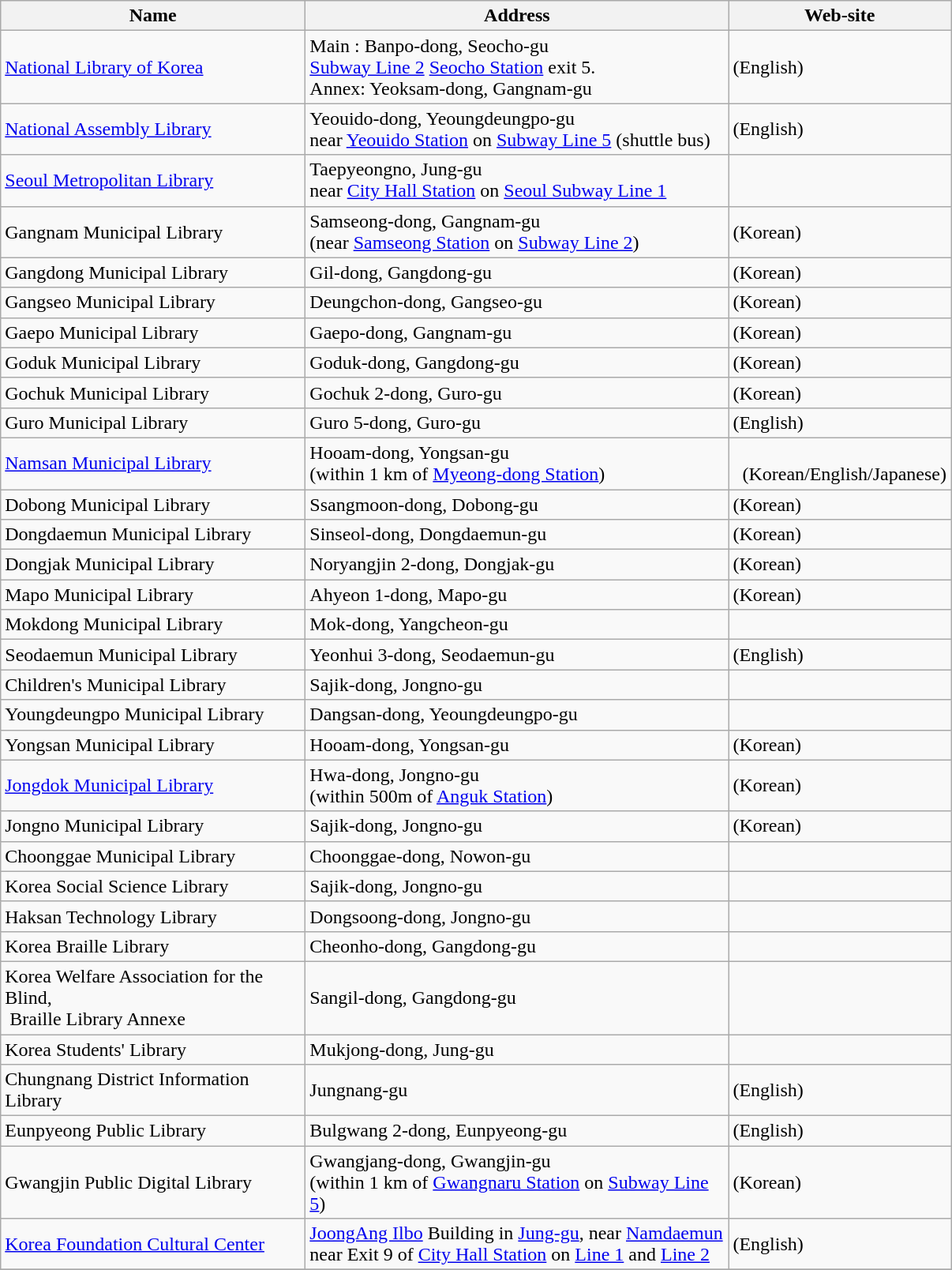<table class="wikitable">
<tr>
<th width="250">Name</th>
<th width="350">Address</th>
<th width="150">Web-site</th>
</tr>
<tr>
<td><a href='#'>National Library of Korea</a></td>
<td>Main : Banpo-dong, Seocho-gu<br><a href='#'>Subway Line 2</a> <a href='#'>Seocho Station</a> exit 5.<br>
Annex: Yeoksam-dong, Gangnam-gu</td>
<td> (English)</td>
</tr>
<tr>
<td><a href='#'>National Assembly Library</a></td>
<td>Yeouido-dong, Yeoungdeungpo-gu<br>near <a href='#'>Yeouido Station</a> on <a href='#'>Subway Line 5</a> (shuttle bus)</td>
<td> (English)</td>
</tr>
<tr>
<td><a href='#'>Seoul Metropolitan Library</a></td>
<td>Taepyeongno, Jung-gu<br>near <a href='#'>City Hall Station</a> on <a href='#'>Seoul Subway Line 1</a></td>
<td></td>
</tr>
<tr>
<td>Gangnam Municipal Library</td>
<td>Samseong-dong, Gangnam-gu<br>(near <a href='#'>Samseong Station</a> on <a href='#'>Subway Line 2</a>)</td>
<td> (Korean)</td>
</tr>
<tr>
<td>Gangdong Municipal Library</td>
<td>Gil-dong, Gangdong-gu</td>
<td> (Korean)</td>
</tr>
<tr>
<td>Gangseo Municipal Library</td>
<td>Deungchon-dong, Gangseo-gu</td>
<td> (Korean)</td>
</tr>
<tr>
<td>Gaepo Municipal Library</td>
<td>Gaepo-dong, Gangnam-gu</td>
<td> (Korean)</td>
</tr>
<tr>
<td>Goduk Municipal Library</td>
<td>Goduk-dong, Gangdong-gu</td>
<td> (Korean)</td>
</tr>
<tr>
<td>Gochuk Municipal Library</td>
<td>Gochuk 2-dong, Guro-gu</td>
<td> (Korean)</td>
</tr>
<tr>
<td>Guro Municipal Library</td>
<td>Guro 5-dong, Guro-gu</td>
<td>(English)</td>
</tr>
<tr>
<td><a href='#'>Namsan Municipal Library</a></td>
<td>Hooam-dong, Yongsan-gu<br>(within 1 km of <a href='#'>Myeong-dong Station</a>)</td>
<td><br>  (Korean/English/Japanese)</td>
</tr>
<tr>
<td>Dobong Municipal Library</td>
<td>Ssangmoon-dong, Dobong-gu</td>
<td> (Korean)</td>
</tr>
<tr>
<td>Dongdaemun Municipal Library</td>
<td>Sinseol-dong, Dongdaemun-gu</td>
<td> (Korean)</td>
</tr>
<tr>
<td>Dongjak Municipal Library</td>
<td>Noryangjin 2-dong, Dongjak-gu</td>
<td> (Korean)</td>
</tr>
<tr>
<td>Mapo Municipal Library</td>
<td>Ahyeon 1-dong, Mapo-gu</td>
<td> (Korean)</td>
</tr>
<tr>
<td>Mokdong Municipal Library</td>
<td>Mok-dong, Yangcheon-gu</td>
<td></td>
</tr>
<tr>
<td>Seodaemun Municipal Library</td>
<td>Yeonhui 3-dong, Seodaemun-gu</td>
<td> (English)</td>
</tr>
<tr>
<td>Children's Municipal Library</td>
<td>Sajik-dong, Jongno-gu</td>
<td></td>
</tr>
<tr>
<td>Youngdeungpo Municipal Library</td>
<td>Dangsan-dong, Yeoungdeungpo-gu</td>
<td></td>
</tr>
<tr>
<td>Yongsan Municipal Library</td>
<td>Hooam-dong, Yongsan-gu</td>
<td> (Korean)</td>
</tr>
<tr>
<td><a href='#'>Jongdok Municipal Library</a></td>
<td>Hwa-dong, Jongno-gu<br>(within 500m of <a href='#'>Anguk Station</a>)</td>
<td> (Korean)</td>
</tr>
<tr>
<td>Jongno Municipal Library</td>
<td>Sajik-dong, Jongno-gu</td>
<td> (Korean)</td>
</tr>
<tr>
<td>Choonggae Municipal Library</td>
<td>Choonggae-dong, Nowon-gu</td>
<td></td>
</tr>
<tr>
<td>Korea Social Science Library</td>
<td>Sajik-dong, Jongno-gu</td>
<td></td>
</tr>
<tr>
<td>Haksan Technology Library</td>
<td>Dongsoong-dong, Jongno-gu</td>
<td></td>
</tr>
<tr>
<td>Korea Braille Library</td>
<td>Cheonho-dong, Gangdong-gu</td>
<td></td>
</tr>
<tr>
<td>Korea Welfare Association for the Blind,<br> Braille Library Annexe</td>
<td>Sangil-dong, Gangdong-gu</td>
<td></td>
</tr>
<tr>
<td>Korea Students' Library</td>
<td>Mukjong-dong, Jung-gu</td>
<td></td>
</tr>
<tr>
<td>Chungnang District Information Library</td>
<td>Jungnang-gu</td>
<td> (English)</td>
</tr>
<tr>
<td>Eunpyeong Public Library</td>
<td>Bulgwang 2-dong, Eunpyeong-gu</td>
<td> (English)</td>
</tr>
<tr>
<td>Gwangjin Public Digital Library</td>
<td>Gwangjang-dong, Gwangjin-gu<br>(within 1 km of <a href='#'>Gwangnaru Station</a> on <a href='#'>Subway Line 5</a>)</td>
<td> (Korean)</td>
</tr>
<tr>
<td><a href='#'>Korea Foundation Cultural Center</a></td>
<td><a href='#'>JoongAng Ilbo</a> Building in <a href='#'>Jung-gu</a>, near <a href='#'>Namdaemun</a><br>near Exit 9 of <a href='#'>City Hall Station</a> on <a href='#'>Line 1</a> and <a href='#'>Line 2</a></td>
<td> (English)</td>
</tr>
<tr>
</tr>
</table>
